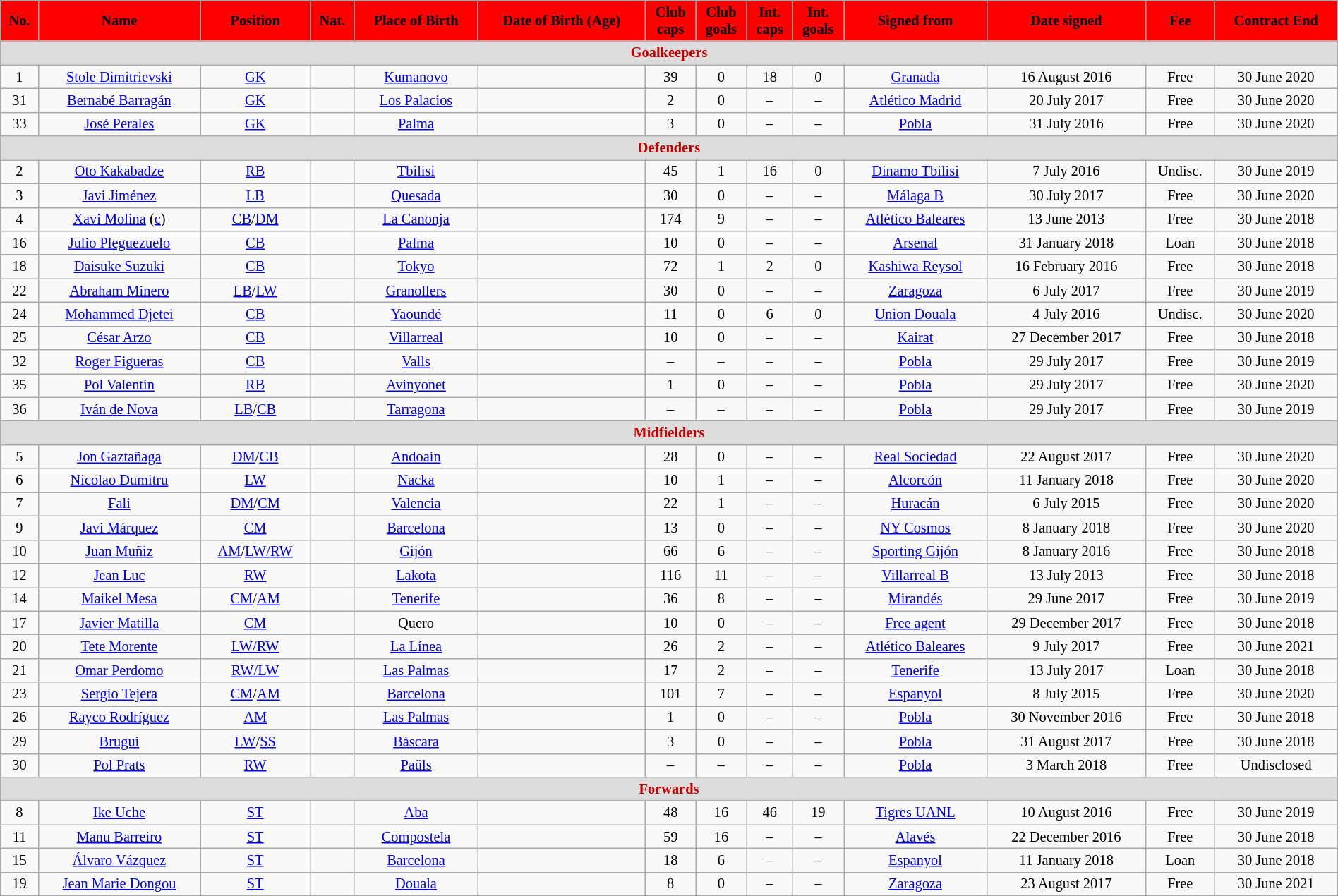<table class="wikitable" style="text-align:center; font-size:85%; width:100%;">
<tr>
<th style="background:#FF0000; color:#000000; text-align:center;">No.</th>
<th style="background:#FF0000; color:#000000; text-align:center;">Name</th>
<th style="background:#FF0000; color:#000000; text-align:center;">Position</th>
<th style="background:#FF0000; color:#000000; text-align:center;">Nat.</th>
<th style="background:#FF0000; color:#000000; text-align:center;">Place of Birth</th>
<th style="background:#FF0000; color:#000000; text-align:center;">Date of Birth (Age)</th>
<th style="background:#FF0000; color:#000000; text-align:center;">Club<br>caps</th>
<th style="background:#FF0000; color:#000000; text-align:center;">Club<br>goals</th>
<th style="background:#FF0000; color:#000000; text-align:center;">Int.<br>caps</th>
<th style="background:#FF0000; color:#000000; text-align:center;">Int.<br>goals</th>
<th style="background:#FF0000; color:#000000; text-align:center;">Signed from</th>
<th style="background:#FF0000; color:#000000; text-align:center;">Date signed</th>
<th style="background:#FF0000; color:#000000; text-align:center;">Fee</th>
<th style="background:#FF0000; color:#000000; text-align:center;">Contract End</th>
</tr>
<tr>
<th colspan="15" style="background:#dcdcdc; color:#C40000; text-align:center;">Goalkeepers</th>
</tr>
<tr>
<td>1</td>
<td><a href='#'>Stole Dimitrievski</a></td>
<td><a href='#'>GK</a></td>
<td></td>
<td><a href='#'>Kumanovo</a></td>
<td></td>
<td>39</td>
<td>0</td>
<td>18</td>
<td>0</td>
<td><a href='#'>Granada</a></td>
<td>16 August 2016</td>
<td>Free</td>
<td>30 June 2020</td>
</tr>
<tr>
<td>31</td>
<td><a href='#'>Bernabé Barragán</a></td>
<td><a href='#'>GK</a></td>
<td> </td>
<td><a href='#'>Los Palacios</a></td>
<td></td>
<td>2</td>
<td>0</td>
<td>–</td>
<td>–</td>
<td><a href='#'>Atlético Madrid</a></td>
<td>20 July 2017</td>
<td>Free</td>
<td>30 June 2020</td>
</tr>
<tr>
<td>33</td>
<td><a href='#'>José Perales</a></td>
<td><a href='#'>GK</a></td>
<td> </td>
<td><a href='#'>Palma</a></td>
<td></td>
<td>3</td>
<td>0</td>
<td>–</td>
<td>–</td>
<td><a href='#'>Pobla</a></td>
<td>31 July 2016</td>
<td>Free</td>
<td>30 June 2020</td>
</tr>
<tr>
<th colspan="15" style="background:#dcdcdc; color:#C40000; text-align:center;">Defenders</th>
</tr>
<tr>
<td>2</td>
<td><a href='#'>Oto Kakabadze</a></td>
<td><a href='#'>RB</a></td>
<td></td>
<td><a href='#'>Tbilisi</a></td>
<td></td>
<td>45</td>
<td>1</td>
<td>16</td>
<td>0</td>
<td><a href='#'>Dinamo Tbilisi</a> </td>
<td>7 July 2016</td>
<td>Undisc.</td>
<td>30 June 2019</td>
</tr>
<tr>
<td>3</td>
<td><a href='#'>Javi Jiménez</a></td>
<td><a href='#'>LB</a></td>
<td> </td>
<td><a href='#'>Quesada</a></td>
<td></td>
<td>30</td>
<td>0</td>
<td>–</td>
<td>–</td>
<td><a href='#'>Málaga B</a></td>
<td>30 July 2017</td>
<td>Free</td>
<td>30 June 2020</td>
</tr>
<tr>
<td>4</td>
<td><a href='#'>Xavi Molina</a> (<a href='#'>c</a>)</td>
<td><a href='#'>CB</a>/<a href='#'>DM</a></td>
<td> </td>
<td><a href='#'>La Canonja</a></td>
<td></td>
<td>174</td>
<td>9</td>
<td>–</td>
<td>–</td>
<td><a href='#'>Atlético Baleares</a></td>
<td>13 June 2013</td>
<td>Free</td>
<td>30 June 2018<br></td>
</tr>
<tr>
<td>16</td>
<td><a href='#'>Julio Pleguezuelo</a></td>
<td><a href='#'>CB</a></td>
<td> </td>
<td><a href='#'>Palma</a></td>
<td></td>
<td>10</td>
<td>0</td>
<td>–</td>
<td>–</td>
<td><a href='#'>Arsenal</a> </td>
<td>31 January 2018</td>
<td>Loan</td>
<td>30 June 2018</td>
</tr>
<tr>
<td>18</td>
<td><a href='#'>Daisuke Suzuki</a></td>
<td><a href='#'>CB</a></td>
<td></td>
<td><a href='#'>Tokyo</a></td>
<td></td>
<td>72</td>
<td>1</td>
<td>2</td>
<td>0</td>
<td><a href='#'>Kashiwa Reysol</a> </td>
<td>16 February 2016</td>
<td>Free</td>
<td>30 June 2018</td>
</tr>
<tr>
<td>22</td>
<td><a href='#'>Abraham Minero</a></td>
<td><a href='#'>LB</a>/<a href='#'>LW</a></td>
<td> </td>
<td><a href='#'>Granollers</a></td>
<td></td>
<td>30</td>
<td>0</td>
<td>–</td>
<td>–</td>
<td><a href='#'>Zaragoza</a></td>
<td>6 July 2017</td>
<td>Free</td>
<td>30 June 2019</td>
</tr>
<tr>
<td>24</td>
<td><a href='#'>Mohammed Djetei</a></td>
<td><a href='#'>CB</a></td>
<td></td>
<td><a href='#'>Yaoundé</a></td>
<td></td>
<td>11</td>
<td>0</td>
<td>6</td>
<td>0</td>
<td><a href='#'>Union Douala</a> </td>
<td>4 July 2016</td>
<td>Undisc.</td>
<td>30 June 2020</td>
</tr>
<tr>
<td>25</td>
<td><a href='#'>César Arzo</a></td>
<td><a href='#'>CB</a></td>
<td> </td>
<td><a href='#'>Villarreal</a></td>
<td></td>
<td>10</td>
<td>0</td>
<td>–</td>
<td>–</td>
<td><a href='#'>Kairat</a> </td>
<td>27 December 2017</td>
<td>Free</td>
<td>30 June 2018</td>
</tr>
<tr>
<td>32</td>
<td><a href='#'>Roger Figueras</a></td>
<td><a href='#'>CB</a></td>
<td> </td>
<td><a href='#'>Valls</a></td>
<td></td>
<td>–</td>
<td>–</td>
<td>–</td>
<td>–</td>
<td><a href='#'>Pobla</a></td>
<td>29 July 2017</td>
<td>Free</td>
<td>30 June 2019</td>
</tr>
<tr>
<td>35</td>
<td><a href='#'>Pol Valentín</a></td>
<td><a href='#'>RB</a></td>
<td> </td>
<td><a href='#'>Avinyonet</a></td>
<td></td>
<td>1</td>
<td>0</td>
<td>–</td>
<td>–</td>
<td><a href='#'>Pobla</a></td>
<td>29 July 2017</td>
<td>Free</td>
<td>30 June 2020</td>
</tr>
<tr>
<td>36</td>
<td><a href='#'>Iván de Nova</a></td>
<td><a href='#'>LB</a>/<a href='#'>CB</a></td>
<td> </td>
<td><a href='#'>Tarragona</a></td>
<td></td>
<td>–</td>
<td>–</td>
<td>–</td>
<td>–</td>
<td><a href='#'>Pobla</a></td>
<td>29 July 2017</td>
<td>Free</td>
<td>30 June 2019<br></td>
</tr>
<tr>
<th colspan="15" style="background:#dcdcdc; color:#C40000; text-align:center;">Midfielders</th>
</tr>
<tr>
<td>5</td>
<td><a href='#'>Jon Gaztañaga</a></td>
<td><a href='#'>DM</a>/<a href='#'>CB</a></td>
<td> </td>
<td><a href='#'>Andoain</a></td>
<td></td>
<td>28</td>
<td>0</td>
<td>–</td>
<td>–</td>
<td><a href='#'>Real Sociedad</a></td>
<td>22 August 2017</td>
<td>Free</td>
<td>30 June 2020</td>
</tr>
<tr>
<td>6</td>
<td><a href='#'>Nicolao Dumitru</a></td>
<td><a href='#'>LW</a></td>
<td></td>
<td><a href='#'>Nacka</a> </td>
<td></td>
<td>10</td>
<td>1</td>
<td>–</td>
<td>–</td>
<td><a href='#'>Alcorcón</a></td>
<td>11 January 2018</td>
<td>Free</td>
<td>30 June 2020<br></td>
</tr>
<tr>
<td>7</td>
<td><a href='#'>Fali</a></td>
<td><a href='#'>DM</a>/<a href='#'>CM</a></td>
<td> </td>
<td><a href='#'>Valencia</a></td>
<td></td>
<td>22</td>
<td>1</td>
<td>–</td>
<td>–</td>
<td><a href='#'>Huracán</a></td>
<td>6 July 2015</td>
<td>Free</td>
<td>30 June 2020</td>
</tr>
<tr>
<td>9</td>
<td><a href='#'>Javi Márquez</a></td>
<td><a href='#'>CM</a></td>
<td> </td>
<td><a href='#'>Barcelona</a></td>
<td></td>
<td>13</td>
<td>0</td>
<td>–</td>
<td>–</td>
<td><a href='#'>NY Cosmos</a> </td>
<td>8 January 2018</td>
<td>Free</td>
<td>30 June 2020</td>
</tr>
<tr>
<td>10</td>
<td><a href='#'>Juan Muñiz</a></td>
<td><a href='#'>AM</a>/<a href='#'>LW/RW</a></td>
<td> </td>
<td><a href='#'>Gijón</a></td>
<td></td>
<td>66</td>
<td>6</td>
<td>–</td>
<td>–</td>
<td><a href='#'>Sporting Gijón</a></td>
<td>8 January 2016</td>
<td>Free</td>
<td>30 June 2018</td>
</tr>
<tr>
<td>12</td>
<td><a href='#'>Jean Luc</a></td>
<td><a href='#'>RW</a></td>
<td></td>
<td><a href='#'>Lakota</a></td>
<td></td>
<td>116</td>
<td>11</td>
<td>–</td>
<td>–</td>
<td><a href='#'>Villarreal B</a></td>
<td>13 July 2013</td>
<td>Free</td>
<td>30 June 2018</td>
</tr>
<tr>
<td>14</td>
<td><a href='#'>Maikel Mesa</a></td>
<td><a href='#'>CM</a>/<a href='#'>AM</a></td>
<td> </td>
<td><a href='#'>Tenerife</a></td>
<td></td>
<td>36</td>
<td>8</td>
<td>–</td>
<td>–</td>
<td><a href='#'>Mirandés</a></td>
<td>29 June 2017</td>
<td>Free</td>
<td>30 June 2019</td>
</tr>
<tr>
<td>17</td>
<td><a href='#'>Javier Matilla</a></td>
<td><a href='#'>CM</a></td>
<td> </td>
<td>Quero</td>
<td></td>
<td>10</td>
<td>0</td>
<td>–</td>
<td>–</td>
<td><a href='#'>Free agent</a></td>
<td>29 December 2017</td>
<td>Free</td>
<td>30 June 2018</td>
</tr>
<tr>
<td>20</td>
<td><a href='#'>Tete Morente</a></td>
<td><a href='#'>LW/RW</a></td>
<td> </td>
<td><a href='#'>La Línea</a></td>
<td></td>
<td>26</td>
<td>2</td>
<td>–</td>
<td>–</td>
<td><a href='#'>Atlético Baleares</a></td>
<td>9 July 2017</td>
<td>Free</td>
<td>30 June 2021</td>
</tr>
<tr>
<td>21</td>
<td><a href='#'>Omar Perdomo</a></td>
<td><a href='#'>RW/LW</a></td>
<td> </td>
<td><a href='#'>Las Palmas</a></td>
<td></td>
<td>17</td>
<td>2</td>
<td>–</td>
<td>–</td>
<td><a href='#'>Tenerife</a></td>
<td>13 July 2017</td>
<td>Loan</td>
<td>30 June 2018</td>
</tr>
<tr>
<td>23</td>
<td><a href='#'>Sergio Tejera</a></td>
<td><a href='#'>CM</a>/<a href='#'>AM</a></td>
<td> </td>
<td><a href='#'>Barcelona</a></td>
<td></td>
<td>101</td>
<td>7</td>
<td>–</td>
<td>–</td>
<td><a href='#'>Espanyol</a></td>
<td>8 July 2015</td>
<td>Free</td>
<td>30 June 2020</td>
</tr>
<tr>
<td>26</td>
<td><a href='#'>Rayco Rodríguez</a></td>
<td><a href='#'>AM</a></td>
<td> </td>
<td><a href='#'>Las Palmas</a></td>
<td></td>
<td>1</td>
<td>0</td>
<td>–</td>
<td>–</td>
<td><a href='#'>Pobla</a></td>
<td>30 November 2016</td>
<td>Free</td>
<td>30 June 2018<br></td>
</tr>
<tr>
<td>29</td>
<td><a href='#'>Brugui</a></td>
<td><a href='#'>LW</a>/<a href='#'>SS</a></td>
<td> </td>
<td><a href='#'>Bàscara</a></td>
<td></td>
<td>3</td>
<td>0</td>
<td>–</td>
<td>–</td>
<td><a href='#'>Pobla</a></td>
<td>31 August 2017</td>
<td>Free</td>
<td>30 June 2018<br></td>
</tr>
<tr>
<td>30</td>
<td><a href='#'>Pol Prats</a></td>
<td><a href='#'>RW</a></td>
<td> </td>
<td><a href='#'>Paüls</a></td>
<td></td>
<td>–</td>
<td>–</td>
<td>–</td>
<td>–</td>
<td><a href='#'>Pobla</a></td>
<td>3 March 2018</td>
<td>Free</td>
<td>Undisclosed</td>
</tr>
<tr>
<th colspan="15" style="background:#dcdcdc; color:#C40000; text-align=center;">Forwards</th>
</tr>
<tr>
<td>8</td>
<td><a href='#'>Ike Uche</a></td>
<td><a href='#'>ST</a></td>
<td></td>
<td><a href='#'>Aba</a></td>
<td></td>
<td>48</td>
<td>16</td>
<td>46</td>
<td>19</td>
<td><a href='#'>Tigres UANL</a> </td>
<td>10 August 2016</td>
<td>Free</td>
<td>30 June 2019<br></td>
</tr>
<tr>
<td>11</td>
<td><a href='#'>Manu Barreiro</a></td>
<td><a href='#'>ST</a></td>
<td> </td>
<td><a href='#'>Compostela</a></td>
<td></td>
<td>59</td>
<td>16</td>
<td>–</td>
<td>–</td>
<td><a href='#'>Alavés</a></td>
<td>22 December 2016</td>
<td>Free</td>
<td>30 June 2018</td>
</tr>
<tr>
<td>15</td>
<td><a href='#'>Álvaro Vázquez</a></td>
<td><a href='#'>ST</a></td>
<td> </td>
<td><a href='#'>Barcelona</a></td>
<td></td>
<td>18</td>
<td>6</td>
<td>–</td>
<td>–</td>
<td><a href='#'>Espanyol</a></td>
<td>11 January 2018</td>
<td>Loan</td>
<td>30 June 2018<br></td>
</tr>
<tr>
<td>19</td>
<td><a href='#'>Jean Marie Dongou</a></td>
<td><a href='#'>ST</a></td>
<td></td>
<td><a href='#'>Douala</a></td>
<td></td>
<td>8</td>
<td>0</td>
<td>–</td>
<td>–</td>
<td><a href='#'>Zaragoza</a></td>
<td>23 August 2017</td>
<td>Free</td>
<td>30 June 2021</td>
</tr>
</table>
